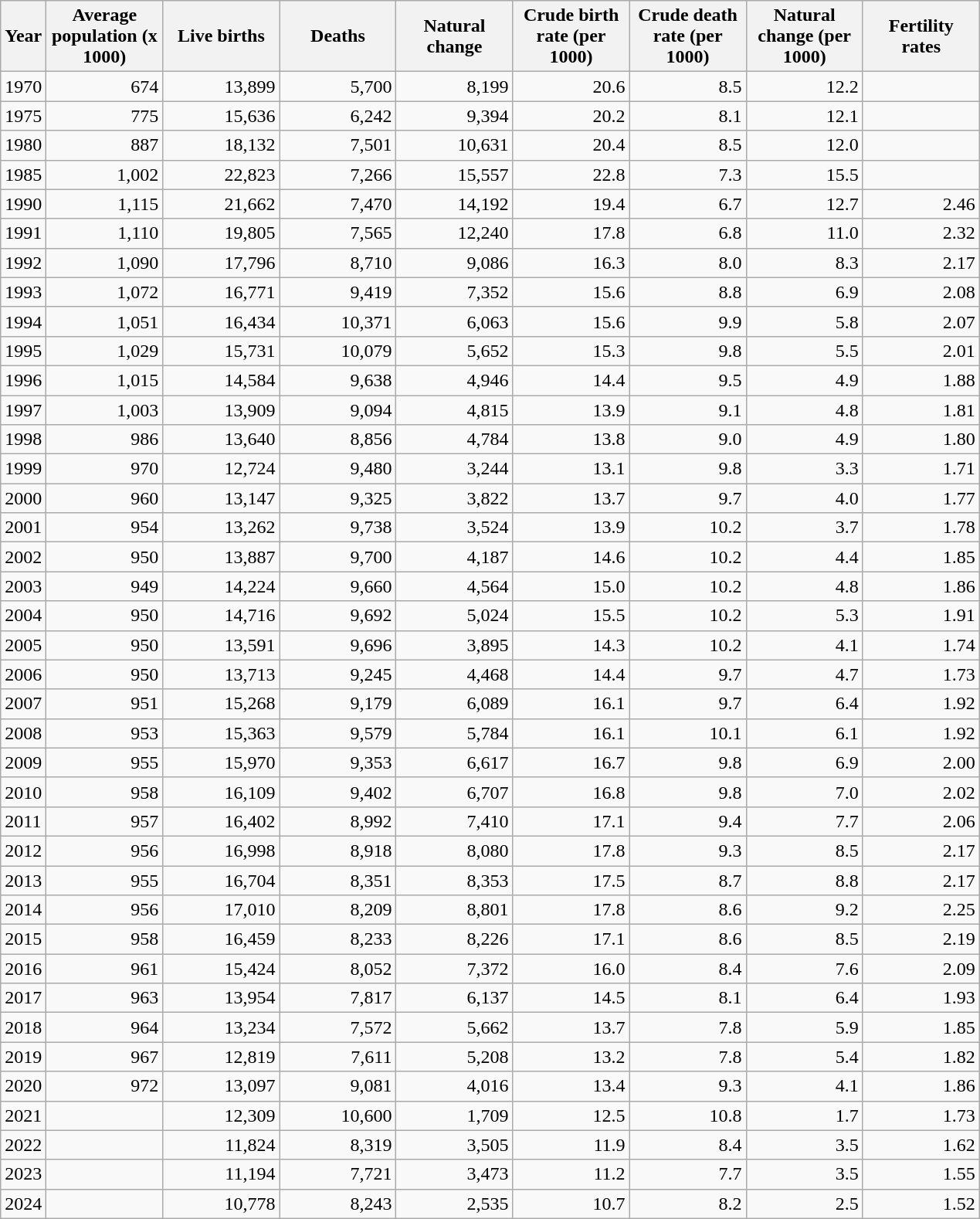<table class="wikitable sortable">
<tr>
<th>Year</th>
<th style="width:70pt;">Average population (x 1000)</th>
<th style="width:70pt;">Live births</th>
<th style="width:70pt;">Deaths</th>
<th style="width:70pt;">Natural change</th>
<th style="width:70pt;">Crude birth rate (per 1000)</th>
<th style="width:70pt;">Crude death rate (per 1000)</th>
<th style="width:70pt;">Natural change (per 1000)</th>
<th style="width:70pt;">Fertility rates</th>
</tr>
<tr>
<td>1970</td>
<td style="text-align:right;">674</td>
<td style="text-align:right;">13,899</td>
<td style="text-align:right;">5,700</td>
<td style="text-align:right;">8,199</td>
<td style="text-align:right;">20.6</td>
<td style="text-align:right;">8.5</td>
<td style="text-align:right;">12.2</td>
<td style="text-align:right;"></td>
</tr>
<tr>
<td>1975</td>
<td style="text-align:right;">775</td>
<td style="text-align:right;">15,636</td>
<td style="text-align:right;">6,242</td>
<td style="text-align:right;">9,394</td>
<td style="text-align:right;">20.2</td>
<td style="text-align:right;">8.1</td>
<td style="text-align:right;">12.1</td>
<td style="text-align:right;"></td>
</tr>
<tr>
<td>1980</td>
<td style="text-align:right;">887</td>
<td style="text-align:right;">18,132</td>
<td style="text-align:right;">7,501</td>
<td style="text-align:right;">10,631</td>
<td style="text-align:right;">20.4</td>
<td style="text-align:right;">8.5</td>
<td style="text-align:right;">12.0</td>
<td style="text-align:right;"></td>
</tr>
<tr>
<td>1985</td>
<td style="text-align:right;">1,002</td>
<td style="text-align:right;">22,823</td>
<td style="text-align:right;">7,266</td>
<td style="text-align:right;">15,557</td>
<td style="text-align:right;">22.8</td>
<td style="text-align:right;">7.3</td>
<td style="text-align:right;">15.5</td>
<td style="text-align:right;"></td>
</tr>
<tr>
<td>1990</td>
<td style="text-align:right;">1,115</td>
<td style="text-align:right;">21,662</td>
<td style="text-align:right;">7,470</td>
<td style="text-align:right;">14,192</td>
<td style="text-align:right;">19.4</td>
<td style="text-align:right;">6.7</td>
<td style="text-align:right;">12.7</td>
<td style="text-align:right;">2.46</td>
</tr>
<tr>
<td>1991</td>
<td style="text-align:right;">1,110</td>
<td style="text-align:right;">19,805</td>
<td style="text-align:right;">7,565</td>
<td style="text-align:right;">12,240</td>
<td style="text-align:right;">17.8</td>
<td style="text-align:right;">6.8</td>
<td style="text-align:right;">11.0</td>
<td style="text-align:right;">2.32</td>
</tr>
<tr>
<td>1992</td>
<td style="text-align:right;">1,090</td>
<td style="text-align:right;">17,796</td>
<td style="text-align:right;">8,710</td>
<td style="text-align:right;">9,086</td>
<td style="text-align:right;">16.3</td>
<td style="text-align:right;">8.0</td>
<td style="text-align:right;">8.3</td>
<td style="text-align:right;">2.17</td>
</tr>
<tr>
<td>1993</td>
<td style="text-align:right;">1,072</td>
<td style="text-align:right;">16,771</td>
<td style="text-align:right;">9,419</td>
<td style="text-align:right;">7,352</td>
<td style="text-align:right;">15.6</td>
<td style="text-align:right;">8.8</td>
<td style="text-align:right;">6.9</td>
<td style="text-align:right;">2.08</td>
</tr>
<tr>
<td>1994</td>
<td style="text-align:right;">1,051</td>
<td style="text-align:right;">16,434</td>
<td style="text-align:right;">10,371</td>
<td style="text-align:right;">6,063</td>
<td style="text-align:right;">15.6</td>
<td style="text-align:right;">9.9</td>
<td style="text-align:right;">5.8</td>
<td style="text-align:right;">2.07</td>
</tr>
<tr>
<td>1995</td>
<td style="text-align:right;">1,029</td>
<td style="text-align:right;">15,731</td>
<td style="text-align:right;">10,079</td>
<td style="text-align:right;">5,652</td>
<td style="text-align:right;">15.3</td>
<td style="text-align:right;">9.8</td>
<td style="text-align:right;">5.5</td>
<td style="text-align:right;">2.01</td>
</tr>
<tr>
<td>1996</td>
<td style="text-align:right;">1,015</td>
<td style="text-align:right;">14,584</td>
<td style="text-align:right;">9,638</td>
<td style="text-align:right;">4,946</td>
<td style="text-align:right;">14.4</td>
<td style="text-align:right;">9.5</td>
<td style="text-align:right;">4.9</td>
<td style="text-align:right;">1.88</td>
</tr>
<tr>
<td>1997</td>
<td style="text-align:right;">1,003</td>
<td style="text-align:right;">13,909</td>
<td style="text-align:right;">9,094</td>
<td style="text-align:right;">4,815</td>
<td style="text-align:right;">13.9</td>
<td style="text-align:right;">9.1</td>
<td style="text-align:right;">4.8</td>
<td style="text-align:right;">1.81</td>
</tr>
<tr>
<td>1998</td>
<td style="text-align:right;">986</td>
<td style="text-align:right;">13,640</td>
<td style="text-align:right;">8,856</td>
<td style="text-align:right;">4,784</td>
<td style="text-align:right;">13.8</td>
<td style="text-align:right;">9.0</td>
<td style="text-align:right;">4.9</td>
<td style="text-align:right;">1.80</td>
</tr>
<tr>
<td>1999</td>
<td style="text-align:right;">970</td>
<td style="text-align:right;">12,724</td>
<td style="text-align:right;">9,480</td>
<td style="text-align:right;">3,244</td>
<td style="text-align:right;">13.1</td>
<td style="text-align:right;">9.8</td>
<td style="text-align:right;">3.3</td>
<td style="text-align:right;">1.71</td>
</tr>
<tr>
<td>2000</td>
<td style="text-align:right;">960</td>
<td style="text-align:right;">13,147</td>
<td style="text-align:right;">9,325</td>
<td style="text-align:right;">3,822</td>
<td style="text-align:right;">13.7</td>
<td style="text-align:right;">9.7</td>
<td style="text-align:right;">4.0</td>
<td style="text-align:right;">1.77</td>
</tr>
<tr>
<td>2001</td>
<td style="text-align:right;">954</td>
<td style="text-align:right;">13,262</td>
<td style="text-align:right;">9,738</td>
<td style="text-align:right;">3,524</td>
<td style="text-align:right;">13.9</td>
<td style="text-align:right;">10.2</td>
<td style="text-align:right;">3.7</td>
<td style="text-align:right;">1.78</td>
</tr>
<tr>
<td>2002</td>
<td style="text-align:right;">950</td>
<td style="text-align:right;">13,887</td>
<td style="text-align:right;">9,700</td>
<td style="text-align:right;">4,187</td>
<td style="text-align:right;">14.6</td>
<td style="text-align:right;">10.2</td>
<td style="text-align:right;">4.4</td>
<td style="text-align:right;">1.85</td>
</tr>
<tr>
<td>2003</td>
<td style="text-align:right;">949</td>
<td style="text-align:right;">14,224</td>
<td style="text-align:right;">9,660</td>
<td style="text-align:right;">4,564</td>
<td style="text-align:right;">15.0</td>
<td style="text-align:right;">10.2</td>
<td style="text-align:right;">4.8</td>
<td style="text-align:right;">1.86</td>
</tr>
<tr>
<td>2004</td>
<td style="text-align:right;">950</td>
<td style="text-align:right;">14,716</td>
<td style="text-align:right;">9,692</td>
<td style="text-align:right;">5,024</td>
<td style="text-align:right;">15.5</td>
<td style="text-align:right;">10.2</td>
<td style="text-align:right;">5.3</td>
<td style="text-align:right;">1.91</td>
</tr>
<tr>
<td>2005</td>
<td style="text-align:right;">950</td>
<td style="text-align:right;">13,591</td>
<td style="text-align:right;">9,696</td>
<td style="text-align:right;">3,895</td>
<td style="text-align:right;">14.3</td>
<td style="text-align:right;">10.2</td>
<td style="text-align:right;">4.1</td>
<td style="text-align:right;">1.74</td>
</tr>
<tr>
<td>2006</td>
<td style="text-align:right;">950</td>
<td style="text-align:right;">13,713</td>
<td style="text-align:right;">9,245</td>
<td style="text-align:right;">4,468</td>
<td style="text-align:right;">14.4</td>
<td style="text-align:right;">9.7</td>
<td style="text-align:right;">4.7</td>
<td style="text-align:right;">1.73</td>
</tr>
<tr>
<td>2007</td>
<td style="text-align:right;">951</td>
<td style="text-align:right;">15,268</td>
<td style="text-align:right;">9,179</td>
<td style="text-align:right;">6,089</td>
<td style="text-align:right;">16.1</td>
<td style="text-align:right;">9.7</td>
<td style="text-align:right;">6.4</td>
<td style="text-align:right;">1.92</td>
</tr>
<tr>
<td>2008</td>
<td style="text-align:right;">953</td>
<td style="text-align:right;">15,363</td>
<td style="text-align:right;">9,579</td>
<td style="text-align:right;">5,784</td>
<td style="text-align:right;">16.1</td>
<td style="text-align:right;">10.1</td>
<td style="text-align:right;">6.1</td>
<td style="text-align:right;">1.92</td>
</tr>
<tr>
<td>2009</td>
<td style="text-align:right;">955</td>
<td style="text-align:right;">15,970</td>
<td style="text-align:right;">9,353</td>
<td style="text-align:right;">6,617</td>
<td style="text-align:right;">16.7</td>
<td style="text-align:right;">9.8</td>
<td style="text-align:right;">6.9</td>
<td style="text-align:right;">2.00</td>
</tr>
<tr>
<td>2010</td>
<td style="text-align:right;">958</td>
<td style="text-align:right;">16,109</td>
<td style="text-align:right;">9,402</td>
<td style="text-align:right;">6,707</td>
<td style="text-align:right;">16.8</td>
<td style="text-align:right;">9.8</td>
<td style="text-align:right;">7.0</td>
<td style="text-align:right;">2.02</td>
</tr>
<tr>
<td>2011</td>
<td style="text-align:right;">957</td>
<td style="text-align:right;">16,402</td>
<td style="text-align:right;">8,992</td>
<td style="text-align:right;">7,410</td>
<td style="text-align:right;">17.1</td>
<td style="text-align:right;">9.4</td>
<td style="text-align:right;">7.7</td>
<td style="text-align:right;">2.06</td>
</tr>
<tr>
<td>2012</td>
<td style="text-align:right;">956</td>
<td style="text-align:right;">16,998</td>
<td style="text-align:right;">8,918</td>
<td style="text-align:right;">8,080</td>
<td style="text-align:right;">17.8</td>
<td style="text-align:right;">9.3</td>
<td style="text-align:right;">8.5</td>
<td style="text-align:right;">2.17</td>
</tr>
<tr>
<td>2013</td>
<td style="text-align:right;">955</td>
<td style="text-align:right;">16,704</td>
<td style="text-align:right;">8,351</td>
<td style="text-align:right;">8,353</td>
<td style="text-align:right;">17.5</td>
<td style="text-align:right;">8.7</td>
<td style="text-align:right;">8.8</td>
<td style="text-align:right;">2.17</td>
</tr>
<tr>
<td>2014</td>
<td style="text-align:right;">956</td>
<td style="text-align:right;">17,010</td>
<td style="text-align:right;">8,209</td>
<td style="text-align:right;">8,801</td>
<td style="text-align:right;">17.8</td>
<td style="text-align:right;">8.6</td>
<td style="text-align:right;">9.2</td>
<td style="text-align:right;">2.25</td>
</tr>
<tr>
<td>2015</td>
<td style="text-align:right;">958</td>
<td style="text-align:right;">16,459</td>
<td style="text-align:right;">8,233</td>
<td style="text-align:right;">8,226</td>
<td style="text-align:right;">17.1</td>
<td style="text-align:right;">8.6</td>
<td style="text-align:right;">8.5</td>
<td style="text-align:right;">2.19</td>
</tr>
<tr>
<td>2016</td>
<td style="text-align:right;">961</td>
<td style="text-align:right;">15,424</td>
<td style="text-align:right;">8,052</td>
<td style="text-align:right;">7,372</td>
<td style="text-align:right;">16.0</td>
<td style="text-align:right;">8.4</td>
<td style="text-align:right;">7.6</td>
<td style="text-align:right;">2.09</td>
</tr>
<tr>
<td>2017</td>
<td style="text-align:right;">963</td>
<td style="text-align:right;">13,954</td>
<td style="text-align:right;">7,817</td>
<td style="text-align:right;">6,137</td>
<td style="text-align:right;">14.5</td>
<td style="text-align:right;">8.1</td>
<td style="text-align:right;">6.4</td>
<td style="text-align:right;">1.93</td>
</tr>
<tr>
<td>2018</td>
<td style="text-align:right;">964</td>
<td style="text-align:right;">13,234</td>
<td style="text-align:right;">7,572</td>
<td style="text-align:right;">5,662</td>
<td style="text-align:right;">13.7</td>
<td style="text-align:right;">7.8</td>
<td style="text-align:right;">5.9</td>
<td style="text-align:right;">1.85</td>
</tr>
<tr>
<td>2019</td>
<td style="text-align:right;">967</td>
<td style="text-align:right;">12,819</td>
<td style="text-align:right;">7,611</td>
<td style="text-align:right;">5,208</td>
<td style="text-align:right;">13.2</td>
<td style="text-align:right;">7.8</td>
<td style="text-align:right;">5.4</td>
<td style="text-align:right;">1.82</td>
</tr>
<tr>
<td>2020</td>
<td style="text-align:right;">972</td>
<td style="text-align:right;">13,097</td>
<td style="text-align:right;">9,081</td>
<td style="text-align:right;">4,016</td>
<td style="text-align:right;">13.4</td>
<td style="text-align:right;">9.3</td>
<td style="text-align:right;">4.1</td>
<td style="text-align:right;">1.86</td>
</tr>
<tr>
<td>2021</td>
<td style="text-align:right;"></td>
<td style="text-align:right;">12,309</td>
<td style="text-align:right;">10,600</td>
<td style="text-align:right;">1,709</td>
<td style="text-align:right;">12.5</td>
<td style="text-align:right;">10.8</td>
<td style="text-align:right;">1.7</td>
<td style="text-align:right;">1.73</td>
</tr>
<tr>
<td>2022</td>
<td style="text-align:right;"></td>
<td style="text-align:right;">11,824</td>
<td style="text-align:right;">8,319</td>
<td style="text-align:right;">3,505</td>
<td style="text-align:right;">11.9</td>
<td style="text-align:right;">8.4</td>
<td style="text-align:right;">3.5</td>
<td style="text-align:right;">1.62</td>
</tr>
<tr>
<td>2023</td>
<td style="text-align:right;"></td>
<td style="text-align:right;">11,194</td>
<td style="text-align:right;">7,721</td>
<td style="text-align:right;">3,473</td>
<td style="text-align:right;">11.2</td>
<td style="text-align:right;">7.7</td>
<td style="text-align:right;">3.5</td>
<td style="text-align:right;">1.55</td>
</tr>
<tr>
<td>2024</td>
<td style="text-align:right;"></td>
<td style="text-align:right;">10,778</td>
<td style="text-align:right;">8,243</td>
<td style="text-align:right;">2,535</td>
<td style="text-align:right;">10.7</td>
<td style="text-align:right;">8.2</td>
<td style="text-align:right;">2.5</td>
<td style="text-align:right;">1.52</td>
</tr>
</table>
